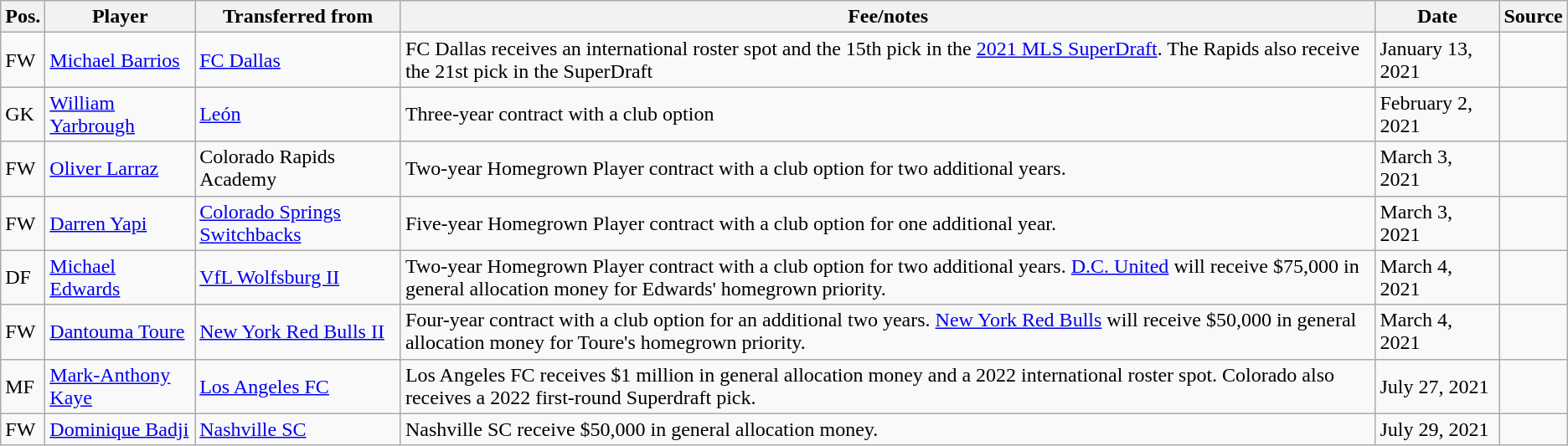<table class="wikitable sortable" style="text-align: left">
<tr>
<th><strong>Pos.</strong></th>
<th><strong>Player</strong></th>
<th><strong>Transferred from</strong></th>
<th><strong>Fee/notes</strong></th>
<th><strong>Date</strong></th>
<th><strong>Source</strong></th>
</tr>
<tr>
<td>FW</td>
<td> <a href='#'>Michael Barrios</a></td>
<td> <a href='#'>FC Dallas</a></td>
<td>FC Dallas receives an international roster spot and the 15th pick in the <a href='#'>2021 MLS SuperDraft</a>. The Rapids also receive the 21st pick in the SuperDraft</td>
<td>January 13, 2021</td>
<td></td>
</tr>
<tr>
<td>GK</td>
<td> <a href='#'>William Yarbrough</a></td>
<td> <a href='#'>León</a></td>
<td>Three-year contract with a club option</td>
<td>February 2, 2021</td>
<td></td>
</tr>
<tr>
<td>FW</td>
<td> <a href='#'>Oliver Larraz</a></td>
<td> Colorado Rapids Academy</td>
<td>Two-year Homegrown Player contract with a club option for two additional years.</td>
<td>March 3, 2021</td>
<td></td>
</tr>
<tr>
<td>FW</td>
<td> <a href='#'>Darren Yapi</a></td>
<td> <a href='#'>Colorado Springs Switchbacks</a></td>
<td>Five-year Homegrown Player contract with a club option for one additional year.</td>
<td>March 3, 2021</td>
<td></td>
</tr>
<tr>
<td>DF</td>
<td> <a href='#'>Michael Edwards</a></td>
<td> <a href='#'>VfL Wolfsburg II</a></td>
<td>Two-year Homegrown Player contract with a club option for two additional years. <a href='#'>D.C. United</a> will receive $75,000 in general allocation money for Edwards' homegrown priority.</td>
<td>March 4, 2021</td>
<td></td>
</tr>
<tr>
<td>FW</td>
<td> <a href='#'>Dantouma Toure</a></td>
<td> <a href='#'>New York Red Bulls II</a></td>
<td>Four-year contract with a club option for an additional two years. <a href='#'>New York Red Bulls</a> will receive $50,000 in general allocation money for Toure's homegrown priority.</td>
<td>March 4, 2021</td>
<td></td>
</tr>
<tr>
<td>MF</td>
<td> <a href='#'>Mark-Anthony Kaye</a></td>
<td> <a href='#'>Los Angeles FC</a></td>
<td>Los Angeles FC receives $1 million in general allocation money and a 2022 international roster spot. Colorado also receives a 2022 first-round Superdraft pick.</td>
<td>July 27, 2021</td>
<td></td>
</tr>
<tr>
<td>FW</td>
<td> <a href='#'>Dominique Badji</a></td>
<td> <a href='#'>Nashville SC</a></td>
<td>Nashville SC receive $50,000 in general allocation money.</td>
<td>July 29, 2021</td>
<td></td>
</tr>
</table>
